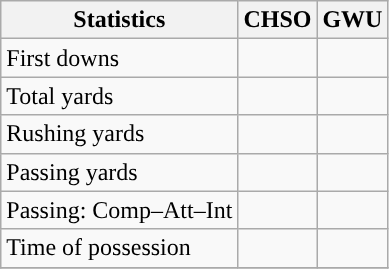<table class="wikitable" style="float: left;">
<tr>
<th>Statistics</th>
<th>CHSO</th>
<th>GWU</th>
</tr>
<tr>
<td>First downs</td>
<td></td>
<td></td>
</tr>
<tr>
<td>Total yards</td>
<td></td>
<td></td>
</tr>
<tr>
<td>Rushing yards</td>
<td></td>
<td></td>
</tr>
<tr>
<td>Passing yards</td>
<td></td>
<td></td>
</tr>
<tr>
<td>Passing: Comp–Att–Int</td>
<td></td>
<td></td>
</tr>
<tr>
<td>Time of possession</td>
<td></td>
<td></td>
</tr>
<tr>
</tr>
</table>
